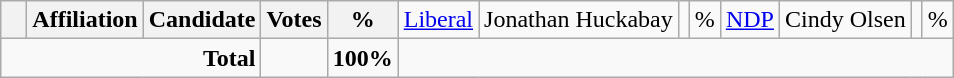<table class="wikitable">
<tr>
<th style="width: 10px;"></th>
<th>Affiliation</th>
<th>Candidate</th>
<th>Votes</th>
<th>%<br>

</th>
<td><a href='#'>Liberal</a></td>
<td>Jonathan Huckabay</td>
<td></td>
<td>%<br>
</td>
<td><a href='#'>NDP</a></td>
<td>Cindy Olsen</td>
<td></td>
<td>%</td>
</tr>
<tr>
<td colspan=3 align="right"><strong>Total</strong></td>
<td><strong> </strong></td>
<td><strong>100%</strong></td>
</tr>
</table>
